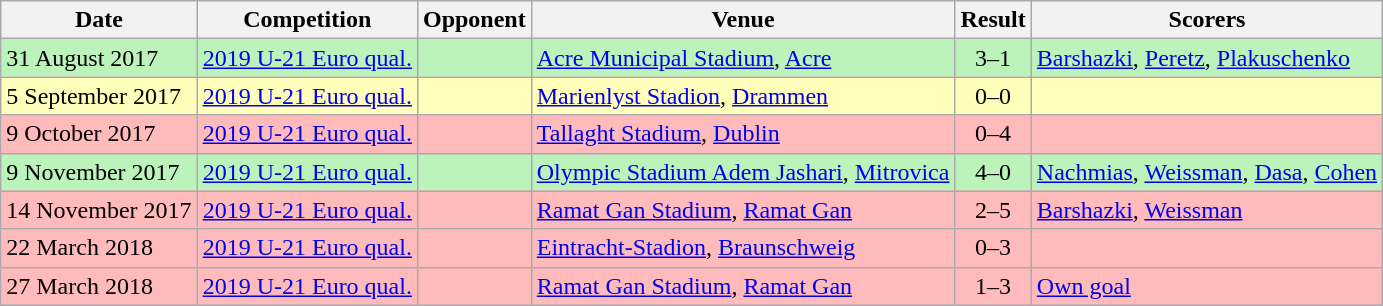<table class="wikitable">
<tr>
<th>Date</th>
<th>Competition</th>
<th>Opponent</th>
<th>Venue</th>
<th>Result</th>
<th>Scorers</th>
</tr>
<tr bgcolor="#BBF3BB">
<td>31 August 2017</td>
<td><a href='#'>2019 U-21 Euro qual.</a></td>
<td></td>
<td><a href='#'>Acre Municipal Stadium</a>, <a href='#'>Acre</a></td>
<td align=center>3–1</td>
<td><a href='#'>Barshazki</a>, <a href='#'>Peretz</a>, <a href='#'>Plakuschenko</a></td>
</tr>
<tr bgcolor="#FFFFBB">
<td>5 September 2017</td>
<td><a href='#'>2019 U-21 Euro qual.</a></td>
<td></td>
<td><a href='#'>Marienlyst Stadion</a>, <a href='#'>Drammen</a></td>
<td align=center>0–0</td>
<td></td>
</tr>
<tr bgcolor="#FFBBBB">
<td>9 October 2017</td>
<td><a href='#'>2019 U-21 Euro qual.</a></td>
<td></td>
<td><a href='#'>Tallaght Stadium</a>, <a href='#'>Dublin</a></td>
<td align=center>0–4</td>
<td></td>
</tr>
<tr bgcolor="#BBF3BB">
<td>9 November 2017</td>
<td><a href='#'>2019 U-21 Euro qual.</a></td>
<td></td>
<td><a href='#'>Olympic Stadium Adem Jashari</a>, <a href='#'>Mitrovica</a></td>
<td align=center>4–0</td>
<td><a href='#'>Nachmias</a>, <a href='#'>Weissman</a>, <a href='#'>Dasa</a>, <a href='#'>Cohen</a></td>
</tr>
<tr bgcolor="#FFBBBB">
<td>14 November 2017</td>
<td><a href='#'>2019 U-21 Euro qual.</a></td>
<td></td>
<td><a href='#'>Ramat Gan Stadium</a>, <a href='#'>Ramat Gan</a></td>
<td align=center>2–5</td>
<td><a href='#'>Barshazki</a>, <a href='#'>Weissman</a></td>
</tr>
<tr bgcolor="#FFBBBB">
<td>22 March 2018</td>
<td><a href='#'>2019 U-21 Euro qual.</a></td>
<td></td>
<td><a href='#'>Eintracht-Stadion</a>, <a href='#'>Braunschweig</a></td>
<td align=center>0–3</td>
<td></td>
</tr>
<tr bgcolor="#FFBBBB">
<td>27 March 2018</td>
<td><a href='#'>2019 U-21 Euro qual.</a></td>
<td></td>
<td><a href='#'>Ramat Gan Stadium</a>, <a href='#'>Ramat Gan</a></td>
<td align=center>1–3</td>
<td><a href='#'>Own goal</a></td>
</tr>
</table>
